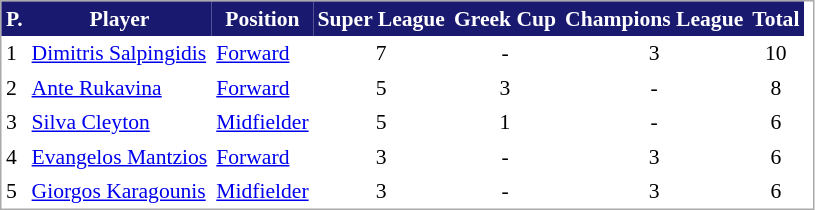<table cellspacing="0" cellpadding="3" style="border:1px solid #AAAAAA;font-size:90%">
<tr style="background:#191970; color:white;">
<th>P.</th>
<th>Player</th>
<th>Position</th>
<th>Super League</th>
<th>Greek Cup</th>
<th>Champions League</th>
<th>Total</th>
</tr>
<tr>
<td>1</td>
<td> <a href='#'>Dimitris Salpingidis</a></td>
<td><a href='#'>Forward</a></td>
<td align="center">7</td>
<td align="center">-</td>
<td align="center">3</td>
<td align="center">10</td>
<td align="center"></td>
</tr>
<tr>
<td>2</td>
<td> <a href='#'>Ante Rukavina</a></td>
<td><a href='#'>Forward</a></td>
<td align="center">5</td>
<td align="center">3</td>
<td align="center">-</td>
<td align="center">8</td>
<td align="center"></td>
</tr>
<tr>
<td>3</td>
<td> <a href='#'>Silva Cleyton</a></td>
<td><a href='#'>Midfielder</a></td>
<td align="center">5</td>
<td align="center">1</td>
<td align="center">-</td>
<td align="center">6</td>
<td align="center"></td>
</tr>
<tr>
<td>4</td>
<td> <a href='#'>Evangelos Mantzios</a></td>
<td><a href='#'>Forward</a></td>
<td align="center">3</td>
<td align="center">-</td>
<td align="center">3</td>
<td align="center">6</td>
<td align="center"></td>
</tr>
<tr>
<td>5</td>
<td> <a href='#'>Giorgos Karagounis</a></td>
<td><a href='#'>Midfielder</a></td>
<td align="center">3</td>
<td align="center">-</td>
<td align="center">3</td>
<td align="center">6</td>
<td align="center"></td>
</tr>
<tr>
</tr>
</table>
